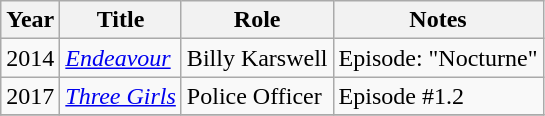<table class="wikitable">
<tr>
<th>Year</th>
<th>Title</th>
<th>Role</th>
<th>Notes</th>
</tr>
<tr>
<td>2014</td>
<td><em><a href='#'>Endeavour</a></em></td>
<td>Billy Karswell</td>
<td>Episode: "Nocturne"</td>
</tr>
<tr>
<td>2017</td>
<td><em><a href='#'>Three Girls</a></em></td>
<td>Police Officer</td>
<td>Episode #1.2</td>
</tr>
<tr>
</tr>
</table>
